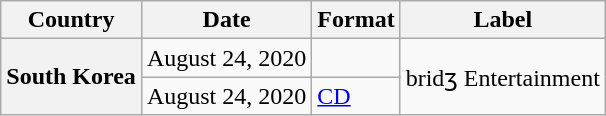<table class="wikitable plainrowheaders">
<tr>
<th scope="col">Country</th>
<th scope="col">Date</th>
<th scope="col">Format</th>
<th scope="col">Label</th>
</tr>
<tr>
<th scope="row" rowspan="2">South Korea</th>
<td>August 24, 2020</td>
<td></td>
<td rowspan="2">bridʒ Entertainment</td>
</tr>
<tr>
<td>August 24, 2020</td>
<td><a href='#'>CD</a></td>
</tr>
</table>
